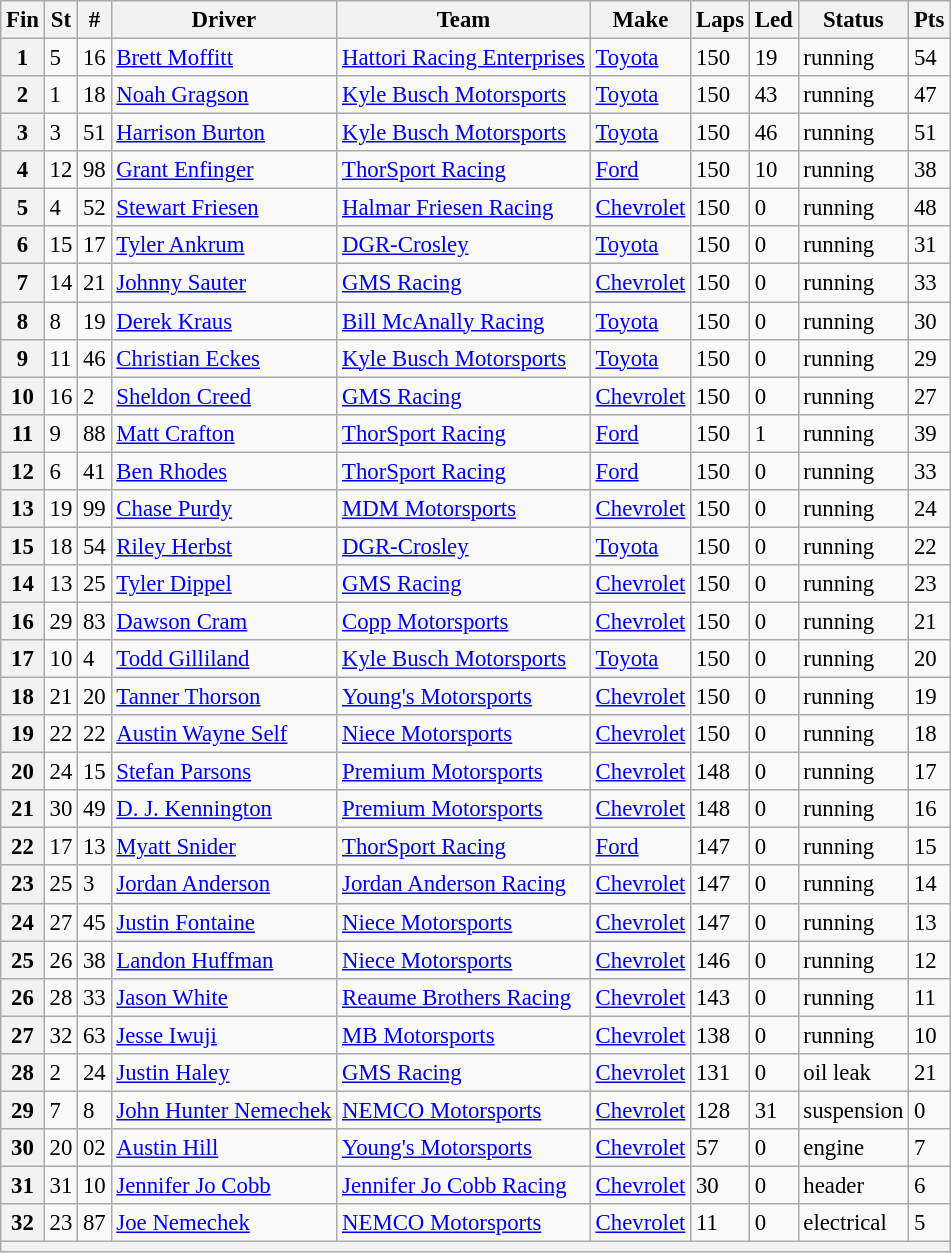<table class="wikitable" style="font-size:95%">
<tr>
<th>Fin</th>
<th>St</th>
<th>#</th>
<th>Driver</th>
<th>Team</th>
<th>Make</th>
<th>Laps</th>
<th>Led</th>
<th>Status</th>
<th>Pts</th>
</tr>
<tr>
<th>1</th>
<td>5</td>
<td>16</td>
<td><a href='#'>Brett Moffitt</a></td>
<td><a href='#'>Hattori Racing Enterprises</a></td>
<td><a href='#'>Toyota</a></td>
<td>150</td>
<td>19</td>
<td>running</td>
<td>54</td>
</tr>
<tr>
<th>2</th>
<td>1</td>
<td>18</td>
<td><a href='#'>Noah Gragson</a></td>
<td><a href='#'>Kyle Busch Motorsports</a></td>
<td><a href='#'>Toyota</a></td>
<td>150</td>
<td>43</td>
<td>running</td>
<td>47</td>
</tr>
<tr>
<th>3</th>
<td>3</td>
<td>51</td>
<td><a href='#'>Harrison Burton</a></td>
<td><a href='#'>Kyle Busch Motorsports</a></td>
<td><a href='#'>Toyota</a></td>
<td>150</td>
<td>46</td>
<td>running</td>
<td>51</td>
</tr>
<tr>
<th>4</th>
<td>12</td>
<td>98</td>
<td><a href='#'>Grant Enfinger</a></td>
<td><a href='#'>ThorSport Racing</a></td>
<td><a href='#'>Ford</a></td>
<td>150</td>
<td>10</td>
<td>running</td>
<td>38</td>
</tr>
<tr>
<th>5</th>
<td>4</td>
<td>52</td>
<td><a href='#'>Stewart Friesen</a></td>
<td><a href='#'>Halmar Friesen Racing</a></td>
<td><a href='#'>Chevrolet</a></td>
<td>150</td>
<td>0</td>
<td>running</td>
<td>48</td>
</tr>
<tr>
<th>6</th>
<td>15</td>
<td>17</td>
<td><a href='#'>Tyler Ankrum</a></td>
<td><a href='#'>DGR-Crosley</a></td>
<td><a href='#'>Toyota</a></td>
<td>150</td>
<td>0</td>
<td>running</td>
<td>31</td>
</tr>
<tr>
<th>7</th>
<td>14</td>
<td>21</td>
<td><a href='#'>Johnny Sauter</a></td>
<td><a href='#'>GMS Racing</a></td>
<td><a href='#'>Chevrolet</a></td>
<td>150</td>
<td>0</td>
<td>running</td>
<td>33</td>
</tr>
<tr>
<th>8</th>
<td>8</td>
<td>19</td>
<td><a href='#'>Derek Kraus</a></td>
<td><a href='#'>Bill McAnally Racing</a></td>
<td><a href='#'>Toyota</a></td>
<td>150</td>
<td>0</td>
<td>running</td>
<td>30</td>
</tr>
<tr>
<th>9</th>
<td>11</td>
<td>46</td>
<td><a href='#'>Christian Eckes</a></td>
<td><a href='#'>Kyle Busch Motorsports</a></td>
<td><a href='#'>Toyota</a></td>
<td>150</td>
<td>0</td>
<td>running</td>
<td>29</td>
</tr>
<tr>
<th>10</th>
<td>16</td>
<td>2</td>
<td><a href='#'>Sheldon Creed</a></td>
<td><a href='#'>GMS Racing</a></td>
<td><a href='#'>Chevrolet</a></td>
<td>150</td>
<td>0</td>
<td>running</td>
<td>27</td>
</tr>
<tr>
<th>11</th>
<td>9</td>
<td>88</td>
<td><a href='#'>Matt Crafton</a></td>
<td><a href='#'>ThorSport Racing</a></td>
<td><a href='#'>Ford</a></td>
<td>150</td>
<td>1</td>
<td>running</td>
<td>39</td>
</tr>
<tr>
<th>12</th>
<td>6</td>
<td>41</td>
<td><a href='#'>Ben Rhodes</a></td>
<td><a href='#'>ThorSport Racing</a></td>
<td><a href='#'>Ford</a></td>
<td>150</td>
<td>0</td>
<td>running</td>
<td>33</td>
</tr>
<tr>
<th>13</th>
<td>19</td>
<td>99</td>
<td><a href='#'>Chase Purdy</a></td>
<td><a href='#'>MDM Motorsports</a></td>
<td><a href='#'>Chevrolet</a></td>
<td>150</td>
<td>0</td>
<td>running</td>
<td>24</td>
</tr>
<tr>
<th>15</th>
<td>18</td>
<td>54</td>
<td><a href='#'>Riley Herbst</a></td>
<td><a href='#'>DGR-Crosley</a></td>
<td><a href='#'>Toyota</a></td>
<td>150</td>
<td>0</td>
<td>running</td>
<td>22</td>
</tr>
<tr>
<th>14</th>
<td>13</td>
<td>25</td>
<td><a href='#'>Tyler Dippel</a></td>
<td><a href='#'>GMS Racing</a></td>
<td><a href='#'>Chevrolet</a></td>
<td>150</td>
<td>0</td>
<td>running</td>
<td>23</td>
</tr>
<tr>
<th>16</th>
<td>29</td>
<td>83</td>
<td><a href='#'>Dawson Cram</a></td>
<td><a href='#'>Copp Motorsports</a></td>
<td><a href='#'>Chevrolet</a></td>
<td>150</td>
<td>0</td>
<td>running</td>
<td>21</td>
</tr>
<tr>
<th>17</th>
<td>10</td>
<td>4</td>
<td><a href='#'>Todd Gilliland</a></td>
<td><a href='#'>Kyle Busch Motorsports</a></td>
<td><a href='#'>Toyota</a></td>
<td>150</td>
<td>0</td>
<td>running</td>
<td>20</td>
</tr>
<tr>
<th>18</th>
<td>21</td>
<td>20</td>
<td><a href='#'>Tanner Thorson</a></td>
<td><a href='#'>Young's Motorsports</a></td>
<td><a href='#'>Chevrolet</a></td>
<td>150</td>
<td>0</td>
<td>running</td>
<td>19</td>
</tr>
<tr>
<th>19</th>
<td>22</td>
<td>22</td>
<td><a href='#'>Austin Wayne Self</a></td>
<td><a href='#'>Niece Motorsports</a></td>
<td><a href='#'>Chevrolet</a></td>
<td>150</td>
<td>0</td>
<td>running</td>
<td>18</td>
</tr>
<tr>
<th>20</th>
<td>24</td>
<td>15</td>
<td><a href='#'>Stefan Parsons</a></td>
<td><a href='#'>Premium Motorsports</a></td>
<td><a href='#'>Chevrolet</a></td>
<td>148</td>
<td>0</td>
<td>running</td>
<td>17</td>
</tr>
<tr>
<th>21</th>
<td>30</td>
<td>49</td>
<td><a href='#'>D. J. Kennington</a></td>
<td><a href='#'>Premium Motorsports</a></td>
<td><a href='#'>Chevrolet</a></td>
<td>148</td>
<td>0</td>
<td>running</td>
<td>16</td>
</tr>
<tr>
<th>22</th>
<td>17</td>
<td>13</td>
<td><a href='#'>Myatt Snider</a></td>
<td><a href='#'>ThorSport Racing</a></td>
<td><a href='#'>Ford</a></td>
<td>147</td>
<td>0</td>
<td>running</td>
<td>15</td>
</tr>
<tr>
<th>23</th>
<td>25</td>
<td>3</td>
<td><a href='#'>Jordan Anderson</a></td>
<td><a href='#'>Jordan Anderson Racing</a></td>
<td><a href='#'>Chevrolet</a></td>
<td>147</td>
<td>0</td>
<td>running</td>
<td>14</td>
</tr>
<tr>
<th>24</th>
<td>27</td>
<td>45</td>
<td><a href='#'>Justin Fontaine</a></td>
<td><a href='#'>Niece Motorsports</a></td>
<td><a href='#'>Chevrolet</a></td>
<td>147</td>
<td>0</td>
<td>running</td>
<td>13</td>
</tr>
<tr>
<th>25</th>
<td>26</td>
<td>38</td>
<td><a href='#'>Landon Huffman</a></td>
<td><a href='#'>Niece Motorsports</a></td>
<td><a href='#'>Chevrolet</a></td>
<td>146</td>
<td>0</td>
<td>running</td>
<td>12</td>
</tr>
<tr>
<th>26</th>
<td>28</td>
<td>33</td>
<td><a href='#'>Jason White</a></td>
<td><a href='#'>Reaume Brothers Racing</a></td>
<td><a href='#'>Chevrolet</a></td>
<td>143</td>
<td>0</td>
<td>running</td>
<td>11</td>
</tr>
<tr>
<th>27</th>
<td>32</td>
<td>63</td>
<td><a href='#'>Jesse Iwuji</a></td>
<td><a href='#'>MB Motorsports</a></td>
<td><a href='#'>Chevrolet</a></td>
<td>138</td>
<td>0</td>
<td>running</td>
<td>10</td>
</tr>
<tr>
<th>28</th>
<td>2</td>
<td>24</td>
<td><a href='#'>Justin Haley</a></td>
<td><a href='#'>GMS Racing</a></td>
<td><a href='#'>Chevrolet</a></td>
<td>131</td>
<td>0</td>
<td>oil leak</td>
<td>21</td>
</tr>
<tr>
<th>29</th>
<td>7</td>
<td>8</td>
<td><a href='#'>John Hunter Nemechek</a></td>
<td><a href='#'>NEMCO Motorsports</a></td>
<td><a href='#'>Chevrolet</a></td>
<td>128</td>
<td>31</td>
<td>suspension</td>
<td>0</td>
</tr>
<tr>
<th>30</th>
<td>20</td>
<td>02</td>
<td><a href='#'>Austin Hill</a></td>
<td><a href='#'>Young's Motorsports</a></td>
<td><a href='#'>Chevrolet</a></td>
<td>57</td>
<td>0</td>
<td>engine</td>
<td>7</td>
</tr>
<tr>
<th>31</th>
<td>31</td>
<td>10</td>
<td><a href='#'>Jennifer Jo Cobb</a></td>
<td><a href='#'>Jennifer Jo Cobb Racing</a></td>
<td><a href='#'>Chevrolet</a></td>
<td>30</td>
<td>0</td>
<td>header</td>
<td>6</td>
</tr>
<tr>
<th>32</th>
<td>23</td>
<td>87</td>
<td><a href='#'>Joe Nemechek</a></td>
<td><a href='#'>NEMCO Motorsports</a></td>
<td><a href='#'>Chevrolet</a></td>
<td>11</td>
<td>0</td>
<td>electrical</td>
<td>5</td>
</tr>
<tr>
<th colspan="10"></th>
</tr>
</table>
